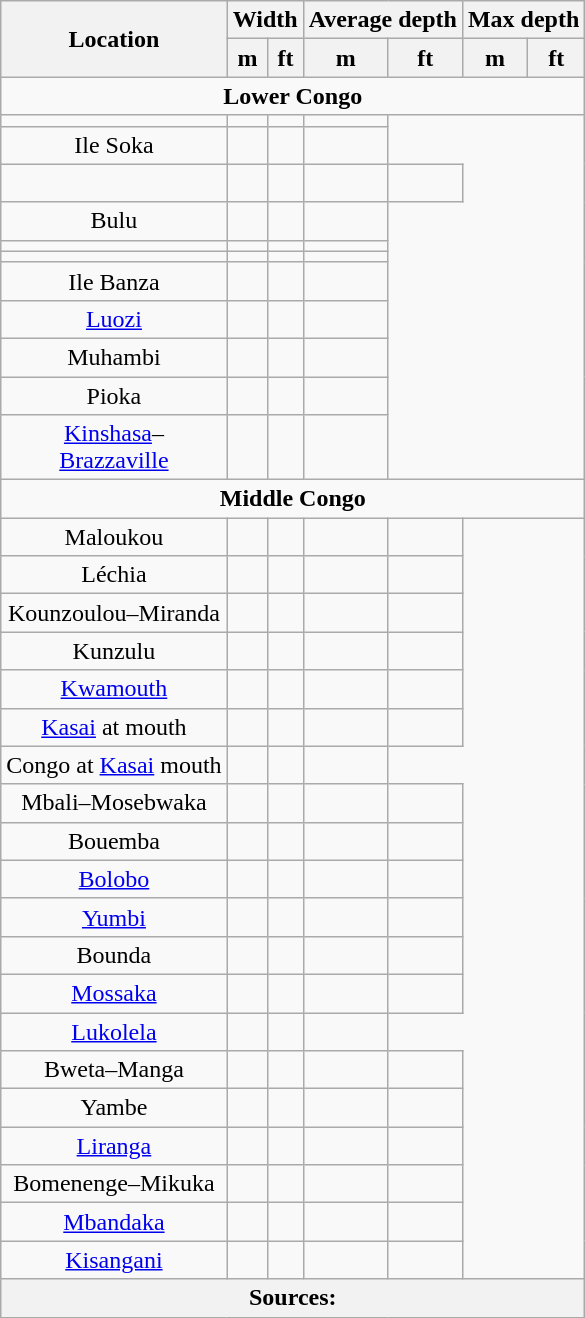<table class="wikitable sortable" style="text-align:center;">
<tr>
<th rowspan=2>Location</th>
<th colspan=2>Width</th>
<th colspan=2>Average depth</th>
<th colspan=2>Max depth</th>
</tr>
<tr>
<th>m</th>
<th>ft</th>
<th>m</th>
<th>ft</th>
<th>m</th>
<th>ft</th>
</tr>
<tr>
<td colspan="7"><strong>Lower Congo</strong></td>
</tr>
<tr>
<td></td>
<td></td>
<td></td>
<td></td>
</tr>
<tr>
<td>Ile Soka<br></td>
<td></td>
<td></td>
<td></td>
</tr>
<tr>
<td><br></td>
<td></td>
<td></td>
<td></td>
<td></td>
</tr>
<tr>
<td>Bulu<br></td>
<td></td>
<td></td>
<td></td>
</tr>
<tr>
<td></td>
<td></td>
<td></td>
<td></td>
</tr>
<tr>
<td></td>
<td></td>
<td></td>
<td></td>
</tr>
<tr>
<td>Ile Banza<br></td>
<td></td>
<td></td>
<td></td>
</tr>
<tr>
<td><a href='#'>Luozi</a><br></td>
<td></td>
<td></td>
<td></td>
</tr>
<tr>
<td>Muhambi<br></td>
<td></td>
<td></td>
<td></td>
</tr>
<tr>
<td>Pioka<br></td>
<td></td>
<td></td>
<td></td>
</tr>
<tr>
<td><a href='#'>Kinshasa</a>–<br><a href='#'>Brazzaville</a>
</td>
<td></td>
<td></td>
<td></td>
</tr>
<tr>
<td colspan="7"><strong>Middle Congo</strong></td>
</tr>
<tr>
<td>Maloukou<br></td>
<td></td>
<td></td>
<td></td>
<td></td>
</tr>
<tr>
<td>Léchia<br></td>
<td></td>
<td></td>
<td></td>
<td></td>
</tr>
<tr>
<td>Kounzoulou–Miranda<br></td>
<td></td>
<td></td>
<td></td>
<td></td>
</tr>
<tr>
<td>Kunzulu<br></td>
<td></td>
<td></td>
<td></td>
<td></td>
</tr>
<tr>
<td><a href='#'>Kwamouth</a><br></td>
<td></td>
<td></td>
<td></td>
<td></td>
</tr>
<tr>
<td><a href='#'>Kasai</a> at mouth<br></td>
<td></td>
<td></td>
<td></td>
<td></td>
</tr>
<tr>
<td>Congo at <a href='#'>Kasai</a> mouth<br></td>
<td></td>
<td></td>
<td></td>
</tr>
<tr>
<td>Mbali–Mosebwaka<br></td>
<td></td>
<td></td>
<td></td>
<td></td>
</tr>
<tr>
<td>Bouemba<br></td>
<td></td>
<td></td>
<td></td>
<td></td>
</tr>
<tr>
<td><a href='#'>Bolobo</a><br></td>
<td></td>
<td></td>
<td></td>
<td></td>
</tr>
<tr>
<td><a href='#'>Yumbi</a><br></td>
<td></td>
<td></td>
<td></td>
<td></td>
</tr>
<tr>
<td>Bounda<br></td>
<td></td>
<td></td>
<td></td>
<td></td>
</tr>
<tr>
<td><a href='#'>Mossaka</a><br></td>
<td></td>
<td></td>
<td></td>
<td></td>
</tr>
<tr>
<td><a href='#'>Lukolela</a><br></td>
<td></td>
<td></td>
<td></td>
</tr>
<tr>
<td>Bweta–Manga<br></td>
<td></td>
<td></td>
<td></td>
<td></td>
</tr>
<tr>
<td>Yambe<br></td>
<td></td>
<td></td>
<td></td>
<td></td>
</tr>
<tr>
<td><a href='#'>Liranga</a><br></td>
<td></td>
<td></td>
<td></td>
<td></td>
</tr>
<tr>
<td>Bomenenge–Mikuka<br></td>
<td></td>
<td></td>
<td></td>
<td></td>
</tr>
<tr>
<td><a href='#'>Mbandaka</a><br></td>
<td></td>
<td></td>
<td></td>
<td></td>
</tr>
<tr>
<td><a href='#'>Kisangani</a><br></td>
<td></td>
<td></td>
<td></td>
<td></td>
</tr>
<tr class=sortbottom>
<th scope=row colspan=7><strong>Sources:</strong></th>
</tr>
</table>
